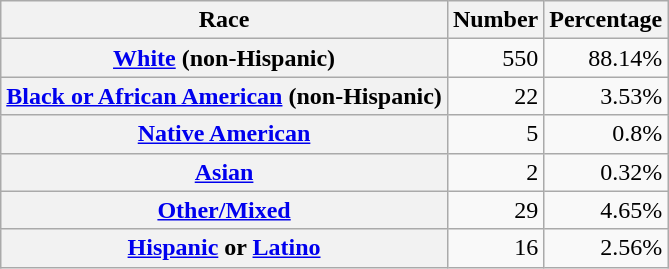<table class="wikitable" style="text-align:right">
<tr>
<th scope="col">Race</th>
<th scope="col">Number</th>
<th scope="col">Percentage</th>
</tr>
<tr>
<th scope="row"><a href='#'>White</a> (non-Hispanic)</th>
<td>550</td>
<td>88.14%</td>
</tr>
<tr>
<th scope="row"><a href='#'>Black or African American</a> (non-Hispanic)</th>
<td>22</td>
<td>3.53%</td>
</tr>
<tr>
<th scope="row"><a href='#'>Native American</a></th>
<td>5</td>
<td>0.8%</td>
</tr>
<tr>
<th scope="row"><a href='#'>Asian</a></th>
<td>2</td>
<td>0.32%</td>
</tr>
<tr>
<th scope="row"><a href='#'>Other/Mixed</a></th>
<td>29</td>
<td>4.65%</td>
</tr>
<tr>
<th scope="row"><a href='#'>Hispanic</a> or <a href='#'>Latino</a></th>
<td>16</td>
<td>2.56%</td>
</tr>
</table>
